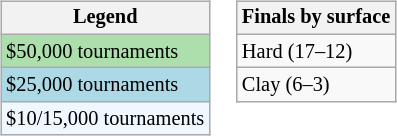<table>
<tr valign=top>
<td><br><table class="wikitable" style="font-size:85%;">
<tr>
<th>Legend</th>
</tr>
<tr style="background:#addfad;">
<td>$50,000 tournaments</td>
</tr>
<tr style="background:lightblue;">
<td>$25,000 tournaments</td>
</tr>
<tr style="background:#f0f8ff;">
<td>$10/15,000 tournaments</td>
</tr>
</table>
</td>
<td><br><table class="wikitable" style="font-size:85%;">
<tr>
<th>Finals by surface</th>
</tr>
<tr>
<td>Hard (17–12)</td>
</tr>
<tr>
<td>Clay (6–3)</td>
</tr>
</table>
</td>
</tr>
</table>
